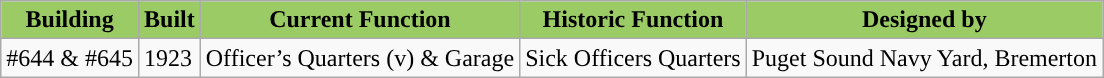<table class="wikitable">
<tr>
<th style="background:#9BCB65">Building</th>
<th style="background:#9BCB65">Built</th>
<th style="background:#9BCB65">Current Function</th>
<th style="background:#9BCB65">Historic Function</th>
<th style="background:#9BCB65">Designed by</th>
</tr>
<tr>
<td>#644 & #645</td>
<td>1923</td>
<td>Officer’s Quarters (v) & Garage</td>
<td>Sick Officers Quarters</td>
<td>Puget Sound Navy Yard, Bremerton</td>
</tr>
</table>
